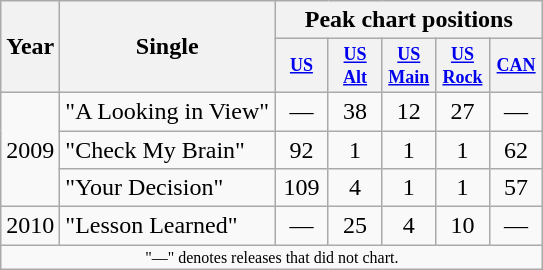<table class="wikitable">
<tr>
<th rowspan="2">Year</th>
<th rowspan="2">Single</th>
<th colspan="5">Peak chart positions</th>
</tr>
<tr>
<th style="width:2.5em;font-size:75%"><a href='#'>US</a><br></th>
<th style="width:2.5em;font-size:75%"><a href='#'>US Alt</a><br></th>
<th style="width:2.5em;font-size:75%"><a href='#'>US Main</a><br></th>
<th style="width:2.5em;font-size:75%"><a href='#'>US Rock</a><br></th>
<th style="width:2.5em;font-size:75%"><a href='#'>CAN</a><br></th>
</tr>
<tr>
<td rowspan="3">2009</td>
<td align="left">"A Looking in View"</td>
<td style="text-align:center;">—</td>
<td style="text-align:center;">38</td>
<td style="text-align:center;">12</td>
<td style="text-align:center;">27</td>
<td style="text-align:center;">—</td>
</tr>
<tr>
<td align="left">"Check My Brain"</td>
<td style="text-align:center;">92</td>
<td style="text-align:center;">1</td>
<td style="text-align:center;">1</td>
<td style="text-align:center;">1</td>
<td style="text-align:center;">62</td>
</tr>
<tr>
<td align="left">"Your Decision"</td>
<td style="text-align:center;">109</td>
<td style="text-align:center;">4</td>
<td style="text-align:center;">1</td>
<td style="text-align:center;">1</td>
<td style="text-align:center;">57</td>
</tr>
<tr>
<td>2010</td>
<td align="left">"Lesson Learned"</td>
<td style="text-align:center;">—</td>
<td style="text-align:center;">25</td>
<td style="text-align:center;">4</td>
<td style="text-align:center;">10</td>
<td style="text-align:center;">—</td>
</tr>
<tr>
<td colspan="7" style="text-align:center; font-size:8pt;">"—" denotes releases that did not chart.</td>
</tr>
</table>
